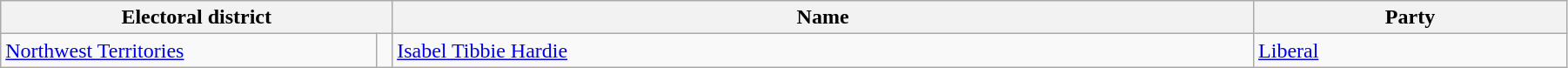<table class="wikitable" width=95%>
<tr>
<th colspan=2 width=25%>Electoral district</th>
<th>Name</th>
<th width=20%>Party</th>
</tr>
<tr>
<td width=24%><a href='#'>Northwest Territories</a></td>
<td></td>
<td><a href='#'>Isabel Tibbie Hardie</a></td>
<td><a href='#'>Liberal</a></td>
</tr>
</table>
